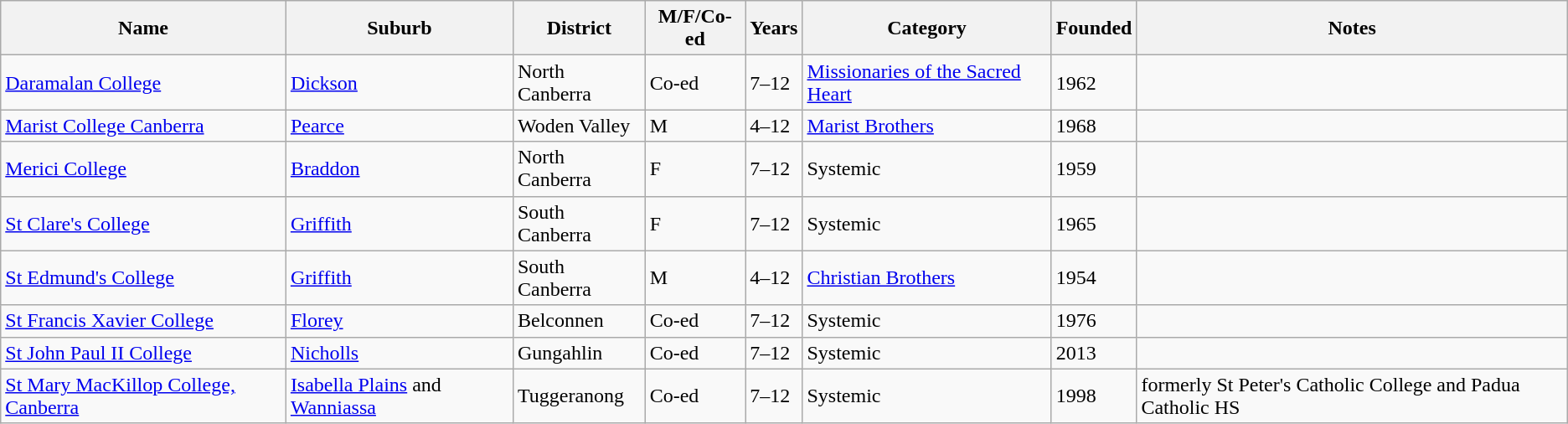<table class="wikitable sortable">
<tr>
<th>Name</th>
<th>Suburb</th>
<th>District</th>
<th>M/F/Co-ed</th>
<th>Years</th>
<th>Category</th>
<th>Founded</th>
<th>Notes</th>
</tr>
<tr>
<td><a href='#'>Daramalan College</a></td>
<td><a href='#'>Dickson</a></td>
<td>North Canberra</td>
<td>Co-ed</td>
<td>7–12</td>
<td><a href='#'>Missionaries of the Sacred Heart</a></td>
<td>1962</td>
<td></td>
</tr>
<tr>
<td><a href='#'>Marist College Canberra</a></td>
<td><a href='#'>Pearce</a></td>
<td>Woden Valley</td>
<td>M</td>
<td>4–12</td>
<td><a href='#'>Marist Brothers</a></td>
<td>1968</td>
<td></td>
</tr>
<tr>
<td><a href='#'>Merici College</a></td>
<td><a href='#'>Braddon</a></td>
<td>North Canberra</td>
<td>F</td>
<td>7–12</td>
<td>Systemic</td>
<td>1959</td>
<td></td>
</tr>
<tr>
<td><a href='#'>St Clare's College</a></td>
<td><a href='#'>Griffith</a></td>
<td>South Canberra</td>
<td>F</td>
<td>7–12</td>
<td>Systemic</td>
<td>1965</td>
<td></td>
</tr>
<tr>
<td><a href='#'>St Edmund's College</a></td>
<td><a href='#'>Griffith</a></td>
<td>South Canberra</td>
<td>M</td>
<td>4–12</td>
<td><a href='#'>Christian Brothers</a></td>
<td>1954</td>
<td></td>
</tr>
<tr>
<td><a href='#'>St Francis Xavier College</a></td>
<td><a href='#'>Florey</a></td>
<td>Belconnen</td>
<td>Co-ed</td>
<td>7–12</td>
<td>Systemic</td>
<td>1976</td>
<td></td>
</tr>
<tr>
<td><a href='#'>St John Paul II College</a></td>
<td><a href='#'>Nicholls</a></td>
<td>Gungahlin</td>
<td>Co-ed</td>
<td>7–12</td>
<td>Systemic</td>
<td>2013</td>
<td></td>
</tr>
<tr>
<td><a href='#'>St Mary MacKillop College, Canberra</a></td>
<td><a href='#'>Isabella Plains</a> and <a href='#'>Wanniassa</a></td>
<td>Tuggeranong</td>
<td>Co-ed</td>
<td>7–12</td>
<td>Systemic</td>
<td>1998</td>
<td>formerly St Peter's Catholic College and Padua Catholic HS</td>
</tr>
</table>
